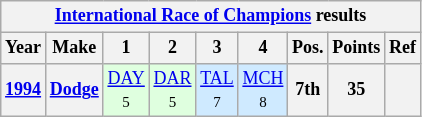<table class="wikitable" style="text-align:center; font-size:75%">
<tr>
<th colspan=9><a href='#'>International Race of Champions</a> results</th>
</tr>
<tr>
<th>Year</th>
<th>Make</th>
<th>1</th>
<th>2</th>
<th>3</th>
<th>4</th>
<th>Pos.</th>
<th>Points</th>
<th>Ref</th>
</tr>
<tr>
<th><a href='#'>1994</a></th>
<th><a href='#'>Dodge</a></th>
<td style="background:#DFFFDF;"><a href='#'>DAY</a><br><small>5</small></td>
<td style="background:#DFFFDF;"><a href='#'>DAR</a><br><small>5</small></td>
<td style="background:#CFEAFF;"><a href='#'>TAL</a><br><small>7</small></td>
<td style="background:#CFEAFF;"><a href='#'>MCH</a><br><small>8</small></td>
<th>7th</th>
<th>35</th>
<th></th>
</tr>
</table>
